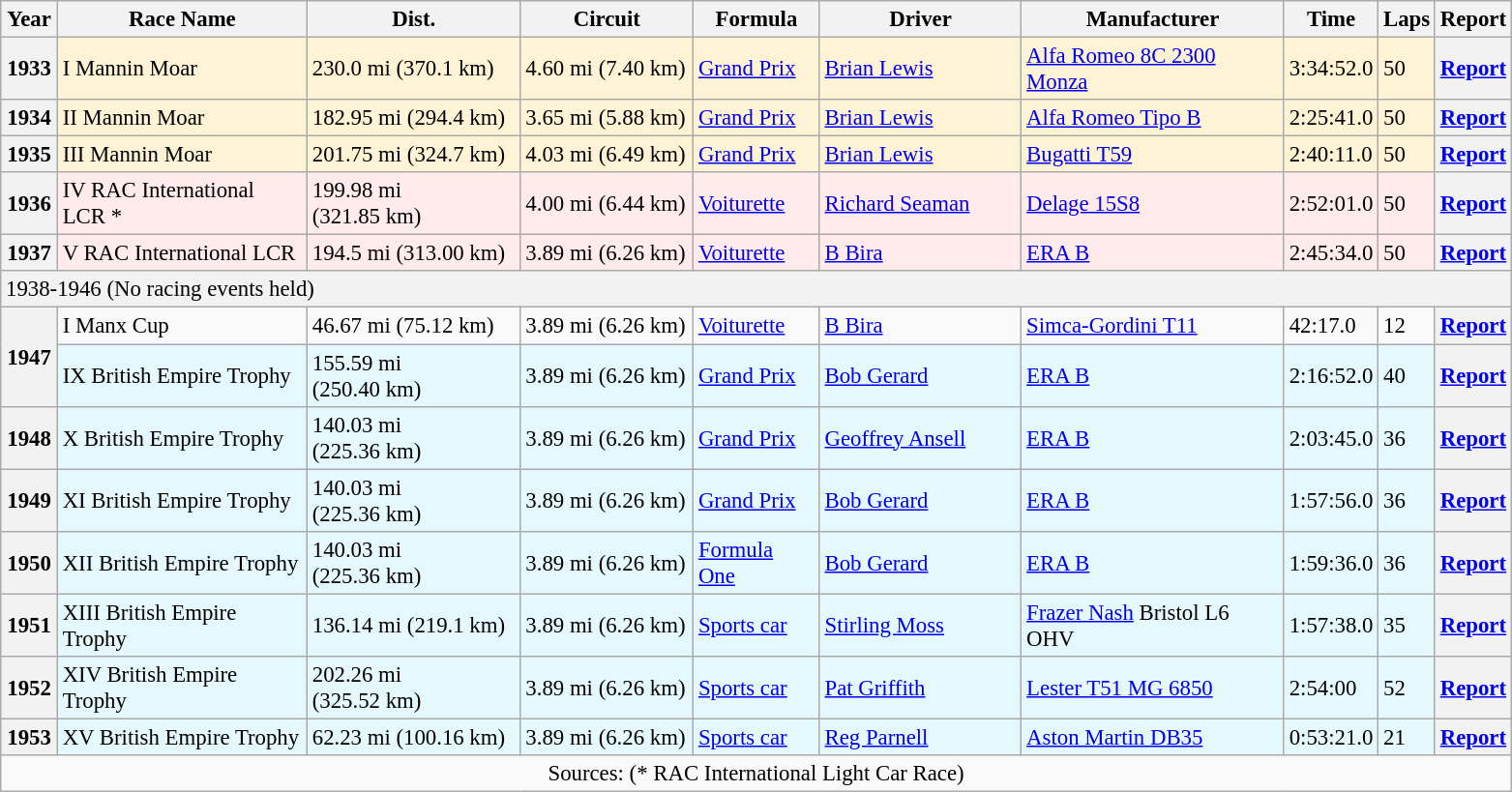<table class="wikitable" style="font-size: 95%;">
<tr>
<th style="width:32px;">Year</th>
<th style="width:165px;">Race Name</th>
<th style="width:140px;">Dist.</th>
<th style="width:112px;">Circuit</th>
<th style="width:80px;">Formula</th>
<th style="width:132px;">Driver</th>
<th style="width:174px;">Manufacturer</th>
<th style="width:8px;">Time</th>
<th style="width:31px;">Laps</th>
<th style="width:42px;">Report</th>
</tr>
<tr style="background:#fef3d4;">
<th>1933</th>
<td>I Mannin Moar</td>
<td>230.0 mi (370.1 km)</td>
<td>4.60 mi (7.40 km)</td>
<td><a href='#'>Grand Prix</a></td>
<td>  <a href='#'>Brian Lewis</a></td>
<td><a href='#'>Alfa Romeo 8C 2300 Monza</a></td>
<td>3:34:52.0</td>
<td>50</td>
<th><a href='#'>Report</a></th>
</tr>
<tr style="background:#fef3d4;">
<th>1934</th>
<td>II Mannin Moar</td>
<td>182.95 mi (294.4 km)</td>
<td>3.65 mi (5.88 km)</td>
<td><a href='#'>Grand Prix</a></td>
<td>  <a href='#'>Brian Lewis</a></td>
<td><a href='#'>Alfa Romeo Tipo B</a></td>
<td>2:25:41.0</td>
<td>50</td>
<th><a href='#'>Report</a></th>
</tr>
<tr style="background:#fef3d4;">
<th>1935</th>
<td>III Mannin Moar</td>
<td>201.75 mi (324.7 km)</td>
<td>4.03 mi (6.49 km)</td>
<td><a href='#'>Grand Prix</a></td>
<td>  <a href='#'>Brian Lewis</a></td>
<td><a href='#'>Bugatti T59</a></td>
<td>2:40:11.0</td>
<td>50</td>
<th><a href='#'>Report</a></th>
</tr>
<tr style="background:#ffebeb;">
<th>1936</th>
<td>IV RAC International LCR *</td>
<td>199.98 mi (321.85 km)</td>
<td>4.00 mi (6.44 km)</td>
<td><a href='#'>Voiturette</a></td>
<td>  <a href='#'>Richard Seaman</a></td>
<td><a href='#'>Delage 15S8</a></td>
<td>2:52:01.0</td>
<td>50</td>
<th><a href='#'>Report</a></th>
</tr>
<tr style="background:#ffebeb;">
<th>1937</th>
<td>V RAC International LCR</td>
<td>194.5 mi (313.00 km)</td>
<td>3.89 mi (6.26 km)</td>
<td><a href='#'>Voiturette</a></td>
<td>  <a href='#'>B Bira</a></td>
<td><a href='#'>ERA B</a></td>
<td>2:45:34.0</td>
<td>50</td>
<th><a href='#'>Report</a></th>
</tr>
<tr>
<td style="background:#F2F2F2;" colspan=10>1938-1946 (No racing events held)</td>
</tr>
<tr>
<th rowspan="2">1947</th>
<td>I Manx Cup</td>
<td>46.67 mi (75.12 km)</td>
<td>3.89 mi (6.26 km)</td>
<td><a href='#'>Voiturette</a></td>
<td>  <a href='#'>B Bira</a></td>
<td><a href='#'>Simca-Gordini T11</a></td>
<td>42:17.0</td>
<td>12</td>
<th><a href='#'>Report</a></th>
</tr>
<tr style="background:#e5f8fd;">
<td>IX British Empire Trophy</td>
<td>155.59 mi (250.40 km)</td>
<td>3.89 mi (6.26 km)</td>
<td><a href='#'>Grand Prix</a></td>
<td>  <a href='#'>Bob Gerard</a></td>
<td><a href='#'>ERA B</a></td>
<td>2:16:52.0</td>
<td>40</td>
<th><a href='#'>Report</a></th>
</tr>
<tr style="background:#e5f8fd;">
<th>1948</th>
<td>X British Empire Trophy</td>
<td>140.03 mi (225.36 km)</td>
<td>3.89 mi (6.26 km)</td>
<td><a href='#'>Grand Prix</a></td>
<td>  <a href='#'>Geoffrey Ansell</a></td>
<td><a href='#'>ERA B</a></td>
<td>2:03:45.0</td>
<td>36</td>
<th><a href='#'>Report</a></th>
</tr>
<tr style="background:#e5f8fd;">
<th>1949</th>
<td>XI British Empire Trophy</td>
<td>140.03 mi (225.36 km)</td>
<td>3.89 mi (6.26 km)</td>
<td><a href='#'>Grand Prix</a></td>
<td>  <a href='#'>Bob Gerard</a></td>
<td><a href='#'>ERA B</a></td>
<td>1:57:56.0</td>
<td>36</td>
<th><a href='#'>Report</a></th>
</tr>
<tr style="background:#e5f8fd;">
<th>1950</th>
<td>XII British Empire Trophy</td>
<td>140.03 mi (225.36 km)</td>
<td>3.89 mi (6.26 km)</td>
<td><a href='#'>Formula One</a></td>
<td>  <a href='#'>Bob Gerard</a></td>
<td><a href='#'>ERA B</a></td>
<td>1:59:36.0</td>
<td>36</td>
<th><a href='#'>Report</a></th>
</tr>
<tr style="background:#e5f8fd;">
<th>1951</th>
<td>XIII British Empire Trophy</td>
<td>136.14 mi (219.1 km)</td>
<td>3.89 mi (6.26 km)</td>
<td><a href='#'>Sports car</a></td>
<td>  <a href='#'>Stirling Moss</a></td>
<td><a href='#'>Frazer Nash</a> Bristol L6 OHV</td>
<td>1:57:38.0</td>
<td>35</td>
<th><a href='#'>Report</a></th>
</tr>
<tr style="background:#e5f8fd;">
<th>1952</th>
<td>XIV British Empire Trophy</td>
<td>202.26 mi (325.52 km)</td>
<td>3.89 mi (6.26 km)</td>
<td><a href='#'>Sports car</a></td>
<td>  <a href='#'>Pat Griffith</a></td>
<td><a href='#'>Lester T51 MG 6850</a></td>
<td>2:54:00</td>
<td>52</td>
<th><a href='#'>Report</a></th>
</tr>
<tr style="background:#e5f8fd;">
<th>1953</th>
<td>XV British Empire Trophy</td>
<td>62.23 mi (100.16 km)</td>
<td>3.89 mi (6.26 km)</td>
<td><a href='#'>Sports car</a></td>
<td>  <a href='#'>Reg Parnell</a></td>
<td><a href='#'>Aston Martin DB35</a></td>
<td>0:53:21.0</td>
<td>21</td>
<th><a href='#'>Report</a></th>
</tr>
<tr>
<td colspan="10" style="text-align:center;">Sources: (* RAC International Light Car Race)</td>
</tr>
</table>
